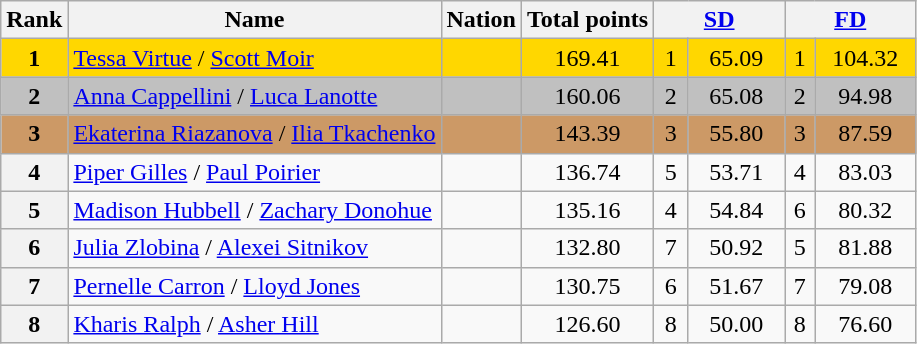<table class="wikitable sortable">
<tr>
<th>Rank</th>
<th>Name</th>
<th>Nation</th>
<th>Total points</th>
<th colspan="2" width="80px"><a href='#'>SD</a></th>
<th colspan="2" width="80px"><a href='#'>FD</a></th>
</tr>
<tr bgcolor="gold">
<td align="center"><strong>1</strong></td>
<td><a href='#'>Tessa Virtue</a> / <a href='#'>Scott Moir</a></td>
<td></td>
<td align="center">169.41</td>
<td align="center">1</td>
<td align="center">65.09</td>
<td align="center">1</td>
<td align="center">104.32</td>
</tr>
<tr bgcolor="silver">
<td align="center"><strong>2</strong></td>
<td><a href='#'>Anna Cappellini</a> / <a href='#'>Luca Lanotte</a></td>
<td></td>
<td align="center">160.06</td>
<td align="center">2</td>
<td align="center">65.08</td>
<td align="center">2</td>
<td align="center">94.98</td>
</tr>
<tr bgcolor="cc9966">
<td align="center"><strong>3</strong></td>
<td><a href='#'>Ekaterina Riazanova</a> / <a href='#'>Ilia Tkachenko</a></td>
<td></td>
<td align="center">143.39</td>
<td align="center">3</td>
<td align="center">55.80</td>
<td align="center">3</td>
<td align="center">87.59</td>
</tr>
<tr>
<th>4</th>
<td><a href='#'>Piper Gilles</a> / <a href='#'>Paul Poirier</a></td>
<td></td>
<td align="center">136.74</td>
<td align="center">5</td>
<td align="center">53.71</td>
<td align="center">4</td>
<td align="center">83.03</td>
</tr>
<tr>
<th>5</th>
<td><a href='#'>Madison Hubbell</a> / <a href='#'>Zachary Donohue</a></td>
<td></td>
<td align="center">135.16</td>
<td align="center">4</td>
<td align="center">54.84</td>
<td align="center">6</td>
<td align="center">80.32</td>
</tr>
<tr>
<th>6</th>
<td><a href='#'>Julia Zlobina</a> / <a href='#'>Alexei Sitnikov</a></td>
<td></td>
<td align="center">132.80</td>
<td align="center">7</td>
<td align="center">50.92</td>
<td align="center">5</td>
<td align="center">81.88</td>
</tr>
<tr>
<th>7</th>
<td><a href='#'>Pernelle Carron</a> / <a href='#'>Lloyd Jones</a></td>
<td></td>
<td align="center">130.75</td>
<td align="center">6</td>
<td align="center">51.67</td>
<td align="center">7</td>
<td align="center">79.08</td>
</tr>
<tr>
<th>8</th>
<td><a href='#'>Kharis Ralph</a> / <a href='#'>Asher Hill</a></td>
<td></td>
<td align="center">126.60</td>
<td align="center">8</td>
<td align="center">50.00</td>
<td align="center">8</td>
<td align="center">76.60</td>
</tr>
</table>
